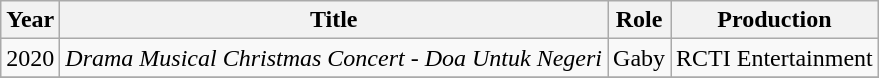<table class="wikitable">
<tr>
<th>Year</th>
<th>Title</th>
<th>Role</th>
<th>Production</th>
</tr>
<tr>
<td>2020</td>
<td><em>Drama Musical Christmas Concert - Doa Untuk Negeri</em></td>
<td>Gaby</td>
<td>RCTI Entertainment</td>
</tr>
<tr>
</tr>
</table>
